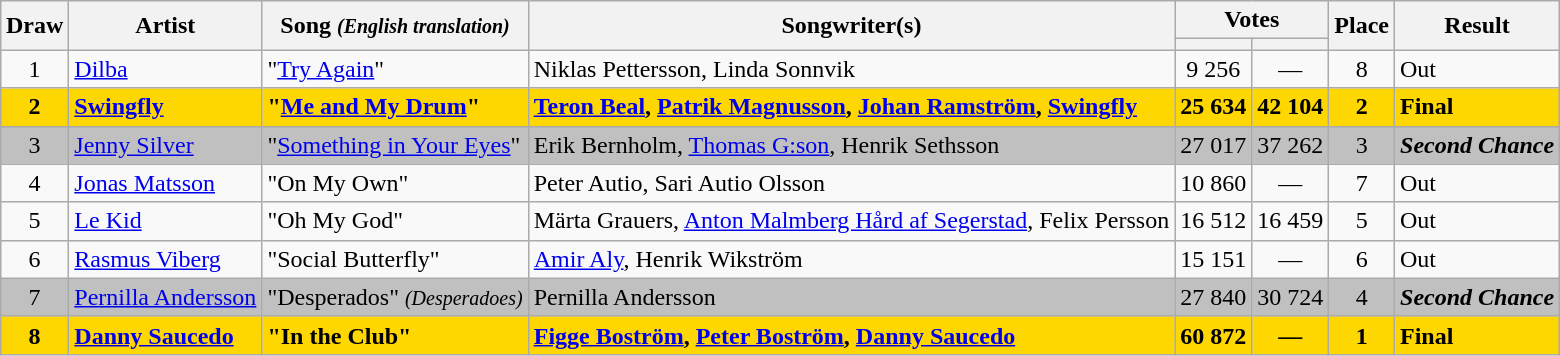<table class="sortable wikitable" style="margin: 1em auto 1em auto; text-align:center;">
<tr>
<th rowspan="2">Draw</th>
<th rowspan="2">Artist</th>
<th rowspan="2">Song <small><em>(English translation)</em></small></th>
<th rowspan="2">Songwriter(s)</th>
<th colspan="2" class="unsortable">Votes</th>
<th rowspan="2">Place</th>
<th rowspan="2">Result</th>
</tr>
<tr>
<th></th>
<th></th>
</tr>
<tr>
<td>1</td>
<td align="left"><a href='#'>Dilba</a></td>
<td align="left">"<a href='#'>Try Again</a>"</td>
<td align="left">Niklas Pettersson, Linda Sonnvik</td>
<td>9 256</td>
<td>—</td>
<td>8</td>
<td align="left">Out</td>
</tr>
<tr style="font-weight:bold;background:gold;">
<td><strong>2</strong></td>
<td align="left"><strong><a href='#'>Swingfly</a></strong></td>
<td align="left"><strong>"<a href='#'>Me and My Drum</a>"</strong></td>
<td align="left"><strong><a href='#'>Teron Beal</a>, <a href='#'>Patrik Magnusson</a>, <a href='#'>Johan Ramström</a>, <a href='#'>Swingfly</a></strong></td>
<td><strong>25 634</strong></td>
<td><strong>42 104</strong></td>
<td>2</td>
<td align="left">Final</td>
</tr>
<tr style="background:silver;">
<td>3</td>
<td align="left"><a href='#'>Jenny Silver</a></td>
<td align="left">"<a href='#'>Something in Your Eyes</a>"</td>
<td align="left">Erik Bernholm, <a href='#'>Thomas G:son</a>, Henrik Sethsson</td>
<td>27 017</td>
<td>37 262</td>
<td>3</td>
<td align="left"><strong><em>Second Chance</em></strong></td>
</tr>
<tr>
<td>4</td>
<td align="left"><a href='#'>Jonas Matsson</a></td>
<td align="left">"On My Own"</td>
<td align="left">Peter Autio, Sari Autio Olsson</td>
<td>10 860</td>
<td>—</td>
<td>7</td>
<td align="left">Out</td>
</tr>
<tr>
<td>5</td>
<td align="left"><a href='#'>Le Kid</a></td>
<td align="left">"Oh My God"</td>
<td align="left">Märta Grauers, <a href='#'>Anton Malmberg Hård af Segerstad</a>, Felix Persson</td>
<td>16 512</td>
<td>16 459</td>
<td>5</td>
<td align="left">Out</td>
</tr>
<tr>
<td>6</td>
<td align="left"><a href='#'>Rasmus Viberg</a></td>
<td align="left">"Social Butterfly"</td>
<td align="left"><a href='#'>Amir Aly</a>, Henrik Wikström</td>
<td>15 151</td>
<td>—</td>
<td>6</td>
<td align="left">Out</td>
</tr>
<tr style="background:silver;">
<td>7</td>
<td align="left"><a href='#'>Pernilla Andersson</a></td>
<td align="left">"Desperados" <small><em>(Desperadoes)</em></small></td>
<td align="left">Pernilla Andersson</td>
<td>27 840</td>
<td>30 724</td>
<td>4</td>
<td align="left"><strong><em>Second Chance</em></strong></td>
</tr>
<tr style="font-weight:bold;background:gold;">
<td><strong>8</strong></td>
<td align="left"><strong><a href='#'>Danny Saucedo</a></strong></td>
<td align="left"><strong>"In the Club"</strong></td>
<td align="left"><strong><a href='#'>Figge Boström</a>, <a href='#'>Peter Boström</a>, <a href='#'>Danny Saucedo</a></strong></td>
<td><strong>60 872</strong></td>
<td>—</td>
<td>1</td>
<td align="left">Final</td>
</tr>
</table>
